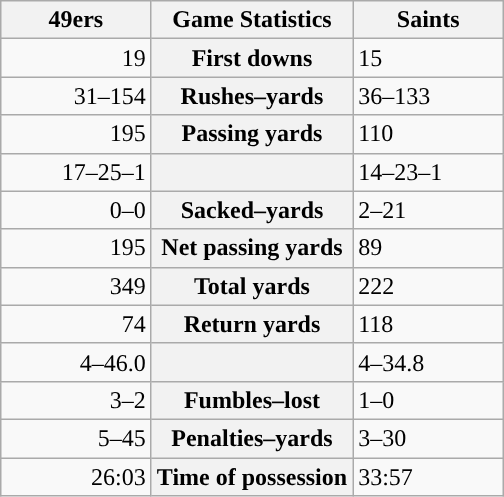<table class="wikitable" style="margin: 1em auto 1em auto">
<tr>
<th style="width:30%;">49ers</th>
<th style="width:40%;">Game Statistics</th>
<th style="width:30%;">Saints</th>
</tr>
<tr>
<td style="text-align:right;">19</td>
<th>First downs</th>
<td>15</td>
</tr>
<tr>
<td style="text-align:right;">31–154</td>
<th>Rushes–yards</th>
<td>36–133</td>
</tr>
<tr>
<td style="text-align:right;">195</td>
<th>Passing yards</th>
<td>110</td>
</tr>
<tr>
<td style="text-align:right;">17–25–1</td>
<th></th>
<td>14–23–1</td>
</tr>
<tr>
<td style="text-align:right;">0–0</td>
<th>Sacked–yards</th>
<td>2–21</td>
</tr>
<tr>
<td style="text-align:right;">195</td>
<th>Net passing yards</th>
<td>89</td>
</tr>
<tr>
<td style="text-align:right;">349</td>
<th>Total yards</th>
<td>222</td>
</tr>
<tr>
<td style="text-align:right;">74</td>
<th>Return yards</th>
<td>118</td>
</tr>
<tr>
<td style="text-align:right;">4–46.0</td>
<th></th>
<td>4–34.8</td>
</tr>
<tr>
<td style="text-align:right;">3–2</td>
<th>Fumbles–lost</th>
<td>1–0</td>
</tr>
<tr>
<td style="text-align:right;">5–45</td>
<th>Penalties–yards</th>
<td>3–30</td>
</tr>
<tr>
<td style="text-align:right;">26:03</td>
<th>Time of possession</th>
<td>33:57</td>
</tr>
</table>
